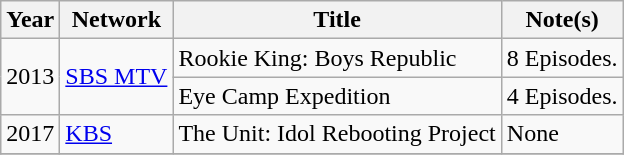<table class="wikitable">
<tr>
<th>Year</th>
<th>Network</th>
<th>Title</th>
<th>Note(s)</th>
</tr>
<tr>
<td rowspan="2">2013</td>
<td rowspan="2"><a href='#'>SBS MTV</a></td>
<td>Rookie King: Boys Republic</td>
<td>8 Episodes.</td>
</tr>
<tr>
<td>Eye Camp Expedition</td>
<td>4 Episodes.</td>
</tr>
<tr>
<td>2017</td>
<td><a href='#'>KBS</a></td>
<td>The Unit: Idol Rebooting Project</td>
<td>None</td>
</tr>
<tr>
</tr>
</table>
